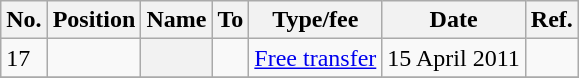<table class="wikitable plainrowheaders sortable" style="text-align:center; text-align:left">
<tr>
<th>No.</th>
<th>Position</th>
<th>Name</th>
<th>To</th>
<th>Type/fee</th>
<th>Date</th>
<th>Ref.</th>
</tr>
<tr>
<td>17</td>
<td></td>
<th scope="row"></th>
<td></td>
<td><a href='#'>Free transfer</a></td>
<td>15 April 2011</td>
<td></td>
</tr>
<tr>
</tr>
</table>
